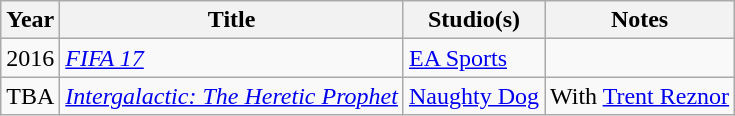<table class="wikitable plainrowheaders">
<tr>
<th>Year</th>
<th>Title</th>
<th>Studio(s)</th>
<th>Notes</th>
</tr>
<tr>
<td>2016</td>
<td><em><a href='#'>FIFA 17</a></em></td>
<td><a href='#'>EA Sports</a></td>
<td></td>
</tr>
<tr>
<td>TBA</td>
<td><em><a href='#'>Intergalactic: The Heretic Prophet</a></em></td>
<td><a href='#'>Naughty Dog</a></td>
<td>With <a href='#'>Trent Reznor</a></td>
</tr>
</table>
